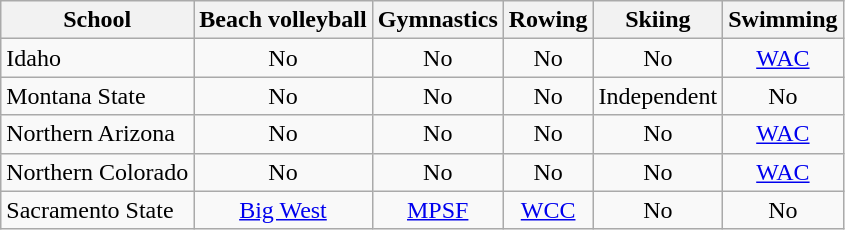<table class="wikitable" style="text-align:center">
<tr>
<th>School</th>
<th>Beach volleyball</th>
<th>Gymnastics</th>
<th>Rowing</th>
<th>Skiing</th>
<th>Swimming</th>
</tr>
<tr>
<td align=left>Idaho</td>
<td>No</td>
<td>No</td>
<td>No</td>
<td>No</td>
<td><a href='#'>WAC</a></td>
</tr>
<tr>
<td align=left>Montana State</td>
<td>No</td>
<td>No</td>
<td>No</td>
<td>Independent</td>
<td>No</td>
</tr>
<tr>
<td align=left>Northern Arizona</td>
<td>No</td>
<td>No</td>
<td>No</td>
<td>No</td>
<td><a href='#'>WAC</a></td>
</tr>
<tr>
<td align=left>Northern Colorado</td>
<td>No</td>
<td>No</td>
<td>No</td>
<td>No</td>
<td><a href='#'>WAC</a></td>
</tr>
<tr>
<td align=left>Sacramento State</td>
<td><a href='#'>Big West</a></td>
<td><a href='#'>MPSF</a></td>
<td><a href='#'>WCC</a></td>
<td>No</td>
<td>No</td>
</tr>
</table>
